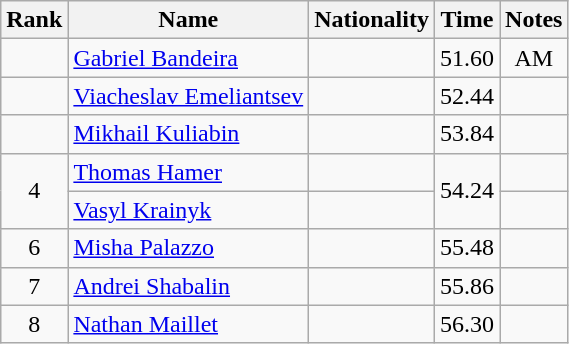<table class="wikitable sortable" style="text-align:center">
<tr>
<th>Rank</th>
<th>Name</th>
<th>Nationality</th>
<th>Time</th>
<th>Notes</th>
</tr>
<tr>
<td></td>
<td align=left><a href='#'>Gabriel Bandeira</a></td>
<td align=left></td>
<td>51.60</td>
<td>AM</td>
</tr>
<tr>
<td></td>
<td align=left><a href='#'>Viacheslav Emeliantsev</a></td>
<td align=left></td>
<td>52.44</td>
<td></td>
</tr>
<tr>
<td></td>
<td align=left><a href='#'>Mikhail Kuliabin</a></td>
<td align=left></td>
<td>53.84</td>
<td></td>
</tr>
<tr>
<td rowspan=2>4</td>
<td align=left><a href='#'>Thomas Hamer</a></td>
<td align=left></td>
<td rowspan=2>54.24</td>
<td></td>
</tr>
<tr>
<td align=left><a href='#'>Vasyl Krainyk</a></td>
<td align=left></td>
<td></td>
</tr>
<tr>
<td>6</td>
<td align=left><a href='#'>Misha Palazzo</a></td>
<td align=left></td>
<td>55.48</td>
<td></td>
</tr>
<tr>
<td>7</td>
<td align=left><a href='#'>Andrei Shabalin</a></td>
<td align=left></td>
<td>55.86</td>
<td></td>
</tr>
<tr>
<td>8</td>
<td align=left><a href='#'>Nathan Maillet</a></td>
<td align=left></td>
<td>56.30</td>
<td></td>
</tr>
</table>
